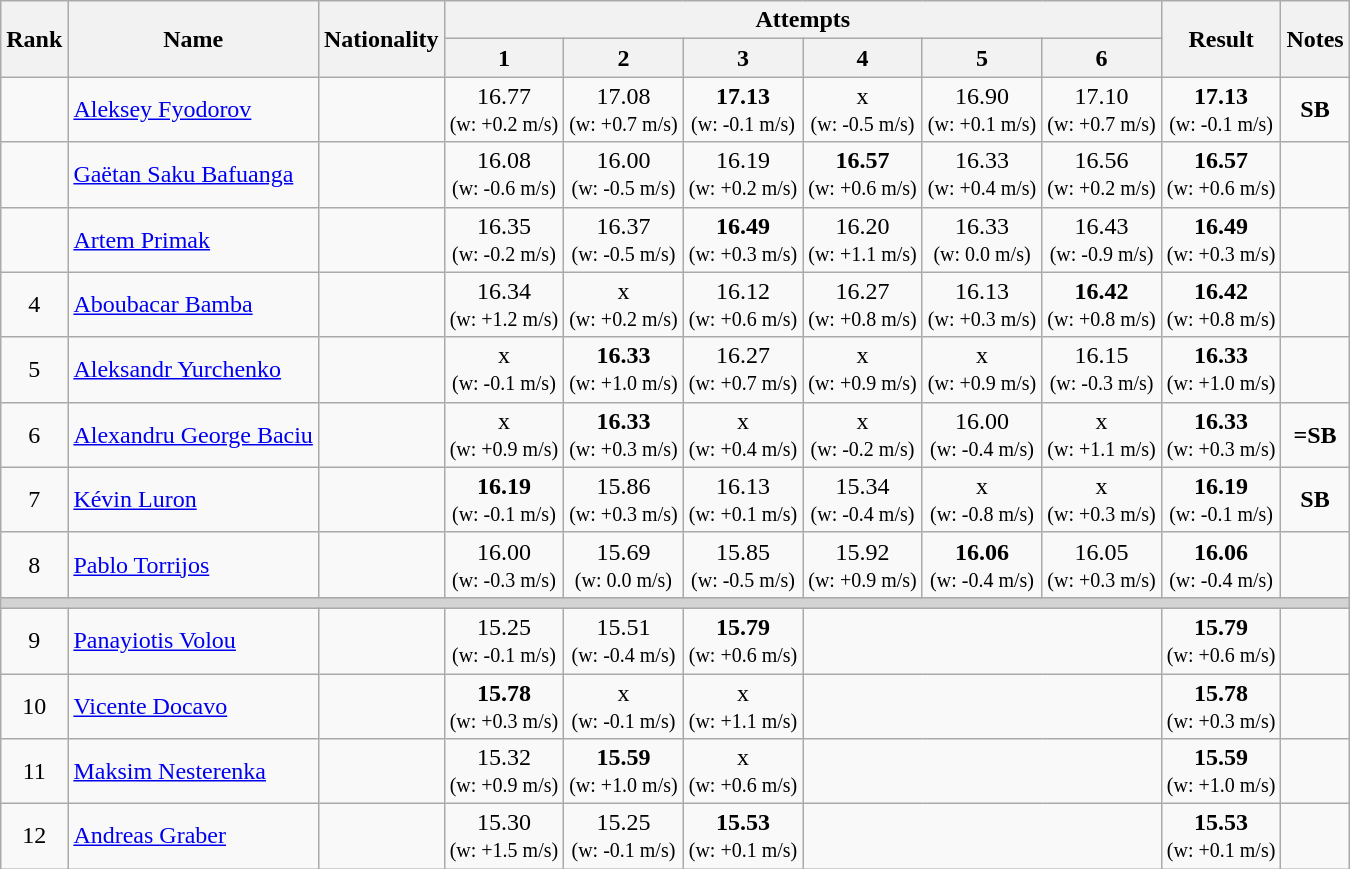<table class="wikitable sortable" style="text-align:center">
<tr>
<th rowspan=2>Rank</th>
<th rowspan=2>Name</th>
<th rowspan=2>Nationality</th>
<th colspan=6>Attempts</th>
<th rowspan=2>Result</th>
<th rowspan=2>Notes</th>
</tr>
<tr>
<th>1</th>
<th>2</th>
<th>3</th>
<th>4</th>
<th>5</th>
<th>6</th>
</tr>
<tr>
<td></td>
<td align=left><a href='#'>Aleksey Fyodorov</a></td>
<td align=left></td>
<td>16.77 <br><small>(w: +0.2 m/s)</small></td>
<td>17.08 <br><small>(w: +0.7 m/s)</small></td>
<td><strong>17.13</strong> <br><small>(w: -0.1 m/s)</small></td>
<td>x <br><small>(w: -0.5 m/s)</small></td>
<td>16.90 <br><small>(w: +0.1 m/s)</small></td>
<td>17.10 <br><small>(w: +0.7 m/s)</small></td>
<td><strong>17.13</strong> <br><small>(w: -0.1 m/s)</small></td>
<td><strong>SB</strong></td>
</tr>
<tr>
<td></td>
<td align=left><a href='#'>Gaëtan Saku Bafuanga</a></td>
<td align=left></td>
<td>16.08 <br><small>(w: -0.6 m/s)</small></td>
<td>16.00 <br><small>(w: -0.5 m/s)</small></td>
<td>16.19 <br><small>(w: +0.2 m/s)</small></td>
<td><strong>16.57</strong> <br><small>(w: +0.6 m/s)</small></td>
<td>16.33 <br><small>(w: +0.4 m/s)</small></td>
<td>16.56 <br><small>(w: +0.2 m/s)</small></td>
<td><strong>16.57</strong> <br><small>(w: +0.6 m/s)</small></td>
<td></td>
</tr>
<tr>
<td></td>
<td align=left><a href='#'>Artem Primak</a></td>
<td align=left></td>
<td>16.35 <br><small>(w: -0.2 m/s)</small></td>
<td>16.37 <br><small>(w: -0.5 m/s)</small></td>
<td><strong>16.49</strong> <br><small>(w: +0.3 m/s)</small></td>
<td>16.20 <br><small>(w: +1.1 m/s)</small></td>
<td>16.33 <br><small>(w: 0.0 m/s)</small></td>
<td>16.43 <br><small>(w: -0.9 m/s)</small></td>
<td><strong>16.49</strong> <br><small>(w: +0.3 m/s)</small></td>
<td></td>
</tr>
<tr>
<td>4</td>
<td align=left><a href='#'>Aboubacar Bamba</a></td>
<td align=left></td>
<td>16.34 <br><small>(w: +1.2 m/s)</small></td>
<td>x <br><small>(w: +0.2 m/s)</small></td>
<td>16.12 <br><small>(w: +0.6 m/s)</small></td>
<td>16.27 <br><small>(w: +0.8 m/s)</small></td>
<td>16.13 <br><small>(w: +0.3 m/s)</small></td>
<td><strong>16.42</strong> <br><small>(w: +0.8 m/s)</small></td>
<td><strong>16.42</strong> <br><small>(w: +0.8 m/s)</small></td>
<td></td>
</tr>
<tr>
<td>5</td>
<td align=left><a href='#'>Aleksandr Yurchenko</a></td>
<td align=left></td>
<td>x <br><small>(w: -0.1 m/s)</small></td>
<td><strong>16.33</strong> <br><small>(w: +1.0 m/s)</small></td>
<td>16.27 <br><small>(w: +0.7 m/s)</small></td>
<td>x <br><small>(w: +0.9 m/s)</small></td>
<td>x <br><small>(w: +0.9 m/s)</small></td>
<td>16.15 <br><small>(w: -0.3 m/s)</small></td>
<td><strong>16.33</strong> <br><small>(w: +1.0 m/s)</small></td>
<td></td>
</tr>
<tr>
<td>6</td>
<td align=left><a href='#'>Alexandru George Baciu</a></td>
<td align=left></td>
<td>x <br><small>(w: +0.9 m/s)</small></td>
<td><strong>16.33</strong> <br><small>(w: +0.3 m/s)</small></td>
<td>x <br><small>(w: +0.4 m/s)</small></td>
<td>x <br><small>(w: -0.2 m/s)</small></td>
<td>16.00 <br><small>(w: -0.4 m/s)</small></td>
<td>x <br><small>(w: +1.1 m/s)</small></td>
<td><strong>16.33</strong> <br><small>(w: +0.3 m/s)</small></td>
<td><strong>=SB</strong></td>
</tr>
<tr>
<td>7</td>
<td align=left><a href='#'>Kévin Luron</a></td>
<td align=left></td>
<td><strong>16.19</strong> <br><small>(w: -0.1 m/s)</small></td>
<td>15.86 <br><small>(w: +0.3 m/s)</small></td>
<td>16.13 <br><small>(w: +0.1 m/s)</small></td>
<td>15.34 <br><small>(w: -0.4 m/s)</small></td>
<td>x <br><small>(w: -0.8 m/s)</small></td>
<td>x <br><small>(w: +0.3 m/s)</small></td>
<td><strong>16.19</strong> <br><small>(w: -0.1 m/s)</small></td>
<td><strong>SB</strong></td>
</tr>
<tr>
<td>8</td>
<td align=left><a href='#'>Pablo Torrijos</a></td>
<td align=left></td>
<td>16.00 <br><small>(w: -0.3 m/s)</small></td>
<td>15.69 <br><small>(w: 0.0 m/s)</small></td>
<td>15.85 <br><small>(w: -0.5 m/s)</small></td>
<td>15.92 <br><small>(w: +0.9 m/s)</small></td>
<td><strong>16.06</strong> <br><small>(w: -0.4 m/s)</small></td>
<td>16.05 <br><small>(w: +0.3 m/s)</small></td>
<td><strong>16.06</strong> <br><small>(w: -0.4 m/s)</small></td>
<td></td>
</tr>
<tr>
<td colspan=11 bgcolor=lightgray></td>
</tr>
<tr>
<td>9</td>
<td align=left><a href='#'>Panayiotis Volou</a></td>
<td align=left></td>
<td>15.25 <br><small>(w: -0.1 m/s)</small></td>
<td>15.51 <br><small>(w: -0.4 m/s)</small></td>
<td><strong>15.79</strong> <br><small>(w: +0.6 m/s)</small></td>
<td colspan=3></td>
<td><strong>15.79</strong> <br><small>(w: +0.6 m/s)</small></td>
<td></td>
</tr>
<tr>
<td>10</td>
<td align=left><a href='#'>Vicente Docavo</a></td>
<td align=left></td>
<td><strong>15.78</strong> <br><small>(w: +0.3 m/s)</small></td>
<td>x <br><small>(w: -0.1 m/s)</small></td>
<td>x <br><small>(w: +1.1 m/s)</small></td>
<td colspan=3></td>
<td><strong>15.78</strong> <br><small>(w: +0.3 m/s)</small></td>
<td></td>
</tr>
<tr>
<td>11</td>
<td align=left><a href='#'>Maksim Nesterenka</a></td>
<td align=left></td>
<td>15.32 <br><small>(w: +0.9 m/s)</small></td>
<td><strong>15.59</strong> <br><small>(w: +1.0 m/s)</small></td>
<td>x <br><small>(w: +0.6 m/s)</small></td>
<td colspan=3></td>
<td><strong>15.59</strong> <br><small>(w: +1.0 m/s)</small></td>
<td></td>
</tr>
<tr>
<td>12</td>
<td align=left><a href='#'>Andreas Graber</a></td>
<td align=left></td>
<td>15.30 <br><small>(w: +1.5 m/s)</small></td>
<td>15.25 <br><small>(w: -0.1 m/s)</small></td>
<td><strong>15.53</strong> <br><small>(w: +0.1 m/s)</small></td>
<td colspan=3></td>
<td><strong>15.53</strong> <br><small>(w: +0.1 m/s)</small></td>
<td></td>
</tr>
</table>
